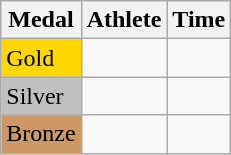<table class="wikitable">
<tr>
<th>Medal</th>
<th>Athlete</th>
<th>Time</th>
</tr>
<tr>
<td bgcolor="gold">Gold</td>
<td></td>
<td></td>
</tr>
<tr>
<td bgcolor="silver">Silver</td>
<td></td>
<td></td>
</tr>
<tr>
<td bgcolor="CC9966">Bronze</td>
<td></td>
<td></td>
</tr>
</table>
